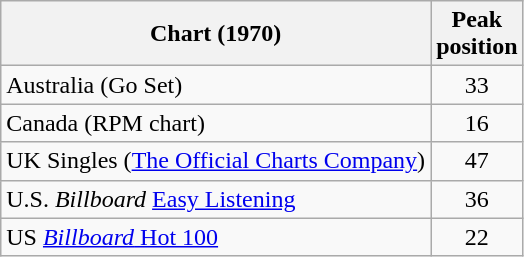<table class="wikitable sortable">
<tr>
<th>Chart (1970)</th>
<th>Peak<br>position</th>
</tr>
<tr>
<td>Australia (Go Set)</td>
<td align="center">33</td>
</tr>
<tr>
<td>Canada (RPM chart)</td>
<td align="center">16</td>
</tr>
<tr>
<td>UK Singles (<a href='#'>The Official Charts Company</a>)</td>
<td align="center">47</td>
</tr>
<tr>
<td align="left">U.S. <em>Billboard</em> <a href='#'>Easy Listening</a></td>
<td align="center">36</td>
</tr>
<tr>
<td>US <a href='#'><em>Billboard</em> Hot 100</a></td>
<td align="center">22</td>
</tr>
</table>
